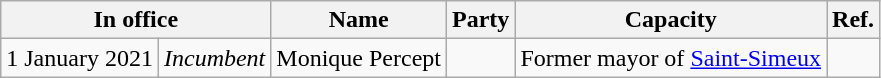<table class="wikitable">
<tr>
<th colspan="2">In office</th>
<th>Name</th>
<th>Party</th>
<th>Capacity</th>
<th>Ref.</th>
</tr>
<tr>
<td>1 January 2021</td>
<td><em>Incumbent</em></td>
<td>Monique Percept</td>
<td></td>
<td>Former mayor of <a href='#'>Saint-Simeux</a></td>
<td></td>
</tr>
</table>
